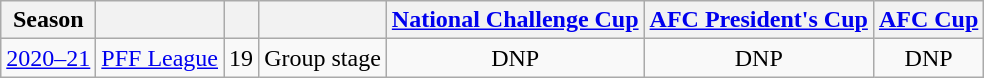<table class="wikitable" style="text-align:center">
<tr>
<th>Season</th>
<th></th>
<th></th>
<th></th>
<th><a href='#'>National Challenge Cup</a></th>
<th colspan="1"><a href='#'>AFC President's Cup</a></th>
<th colspan="1"><a href='#'>AFC Cup</a></th>
</tr>
<tr>
<td><a href='#'>2020–21</a></td>
<td><a href='#'>PFF League</a></td>
<td>19</td>
<td>Group stage</td>
<td>DNP</td>
<td>DNP</td>
<td>DNP</td>
</tr>
</table>
